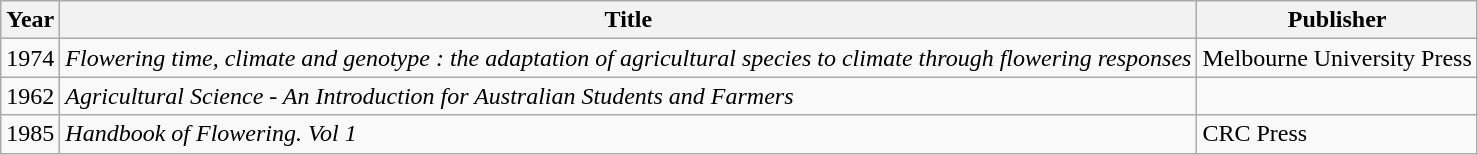<table class="wikitable">
<tr>
<th>Year</th>
<th>Title</th>
<th>Publisher</th>
</tr>
<tr>
<td>1974</td>
<td><em>Flowering time, climate and genotype : the adaptation of agricultural species to climate through flowering responses</em></td>
<td>Melbourne University Press</td>
</tr>
<tr>
<td>1962</td>
<td><em>Agricultural Science - An Introduction for Australian Students and Farmers</em></td>
<td></td>
</tr>
<tr>
<td>1985</td>
<td><em>Handbook of Flowering. Vol 1</em></td>
<td>CRC Press</td>
</tr>
</table>
